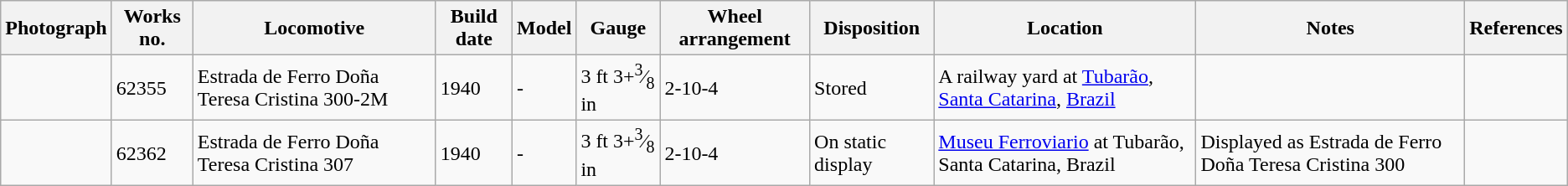<table class="wikitable">
<tr>
<th>Photograph</th>
<th>Works no.</th>
<th>Locomotive</th>
<th>Build date</th>
<th>Model</th>
<th>Gauge</th>
<th>Wheel arrangement</th>
<th>Disposition</th>
<th>Location</th>
<th>Notes</th>
<th>References</th>
</tr>
<tr>
<td></td>
<td>62355</td>
<td>Estrada de Ferro Doña Teresa Cristina 300-2M</td>
<td>1940</td>
<td>-</td>
<td>3 ft 3+<sup>3</sup>⁄<sub>8</sub> in</td>
<td>2-10-4</td>
<td>Stored</td>
<td>A railway yard at <a href='#'>Tubarão</a>, <a href='#'>Santa Catarina</a>, <a href='#'>Brazil</a></td>
<td></td>
<td></td>
</tr>
<tr>
<td></td>
<td>62362</td>
<td>Estrada de Ferro Doña Teresa Cristina 307</td>
<td>1940</td>
<td>-</td>
<td>3 ft 3+<sup>3</sup>⁄<sub>8</sub> in</td>
<td>2-10-4</td>
<td>On static display</td>
<td><a href='#'>Museu Ferroviario</a> at Tubarão, Santa Catarina, Brazil</td>
<td>Displayed as Estrada de Ferro Doña Teresa Cristina 300</td>
<td></td>
</tr>
</table>
